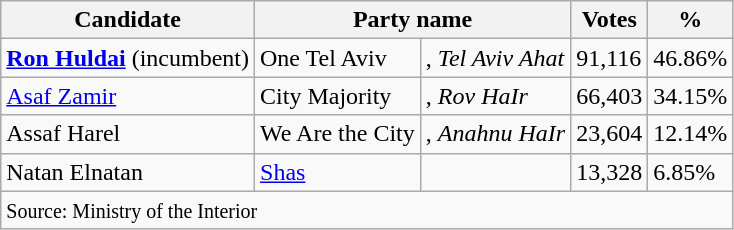<table class="wikitable sortable">
<tr>
<th>Candidate</th>
<th colspan="2">Party name</th>
<th>Votes</th>
<th>%</th>
</tr>
<tr>
<td><strong><a href='#'>Ron Huldai</a></strong> (incumbent)</td>
<td>One Tel Aviv</td>
<td>, <em>Tel Aviv Ahat</em></td>
<td>91,116</td>
<td>46.86%</td>
</tr>
<tr>
<td><a href='#'>Asaf Zamir</a></td>
<td>City Majority</td>
<td>, <em>Rov HaIr</em></td>
<td>66,403</td>
<td>34.15%</td>
</tr>
<tr>
<td>Assaf Harel</td>
<td>We Are the City</td>
<td>, <em>Anahnu HaIr</em></td>
<td>23,604</td>
<td>12.14%</td>
</tr>
<tr>
<td>Natan Elnatan</td>
<td><a href='#'>Shas</a></td>
<td></td>
<td>13,328</td>
<td>6.85%</td>
</tr>
<tr class="sortbottom">
<td colspan="5"><small>Source: Ministry of the Interior</small></td>
</tr>
</table>
